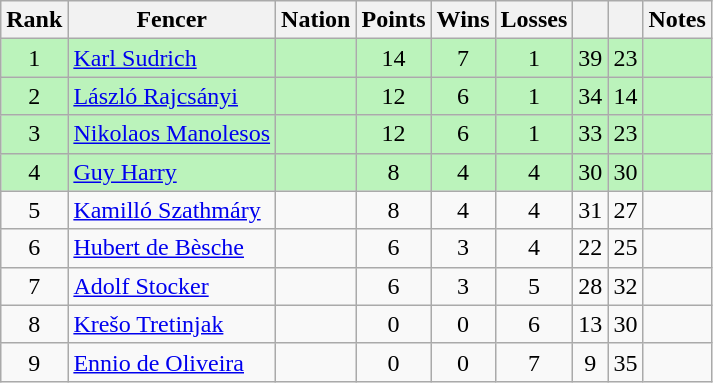<table class="wikitable sortable" style="text-align: center;">
<tr>
<th>Rank</th>
<th>Fencer</th>
<th>Nation</th>
<th>Points</th>
<th>Wins</th>
<th>Losses</th>
<th></th>
<th></th>
<th>Notes</th>
</tr>
<tr style="background:#bbf3bb;">
<td>1</td>
<td align=left><a href='#'>Karl Sudrich</a></td>
<td align=left></td>
<td>14</td>
<td>7</td>
<td>1</td>
<td>39</td>
<td>23</td>
<td></td>
</tr>
<tr style="background:#bbf3bb;">
<td>2</td>
<td align=left><a href='#'>László Rajcsányi</a></td>
<td align=left></td>
<td>12</td>
<td>6</td>
<td>1</td>
<td>34</td>
<td>14</td>
<td></td>
</tr>
<tr style="background:#bbf3bb;">
<td>3</td>
<td align=left><a href='#'>Nikolaos Manolesos</a></td>
<td align=left></td>
<td>12</td>
<td>6</td>
<td>1</td>
<td>33</td>
<td>23</td>
<td></td>
</tr>
<tr style="background:#bbf3bb;">
<td>4</td>
<td align=left><a href='#'>Guy Harry</a></td>
<td align=left></td>
<td>8</td>
<td>4</td>
<td>4</td>
<td>30</td>
<td>30</td>
<td></td>
</tr>
<tr>
<td>5</td>
<td align=left><a href='#'>Kamilló Szathmáry</a></td>
<td align=left></td>
<td>8</td>
<td>4</td>
<td>4</td>
<td>31</td>
<td>27</td>
<td></td>
</tr>
<tr>
<td>6</td>
<td align=left><a href='#'>Hubert de Bèsche</a></td>
<td align=left></td>
<td>6</td>
<td>3</td>
<td>4</td>
<td>22</td>
<td>25</td>
<td></td>
</tr>
<tr>
<td>7</td>
<td align=left><a href='#'>Adolf Stocker</a></td>
<td align=left></td>
<td>6</td>
<td>3</td>
<td>5</td>
<td>28</td>
<td>32</td>
<td></td>
</tr>
<tr>
<td>8</td>
<td align=left><a href='#'>Krešo Tretinjak</a></td>
<td align=left></td>
<td>0</td>
<td>0</td>
<td>6</td>
<td>13</td>
<td>30</td>
<td></td>
</tr>
<tr>
<td>9</td>
<td align=left><a href='#'>Ennio de Oliveira</a></td>
<td align=left></td>
<td>0</td>
<td>0</td>
<td>7</td>
<td>9</td>
<td>35</td>
<td></td>
</tr>
</table>
